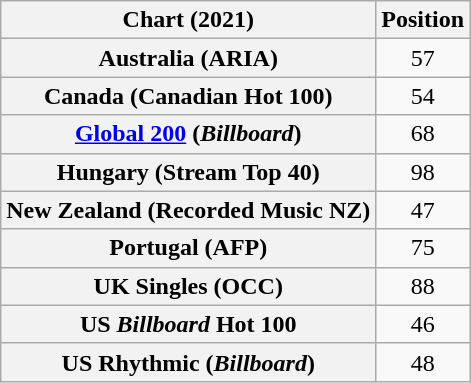<table class="wikitable sortable plainrowheaders" style="text-align:center">
<tr>
<th scope="col">Chart (2021)</th>
<th scope="col">Position</th>
</tr>
<tr>
<th scope="row">Australia (ARIA)</th>
<td>57</td>
</tr>
<tr>
<th scope="row">Canada (Canadian Hot 100)</th>
<td>54</td>
</tr>
<tr>
<th scope="row"><a href='#'>Global 200</a> (<em>Billboard</em>)</th>
<td>68</td>
</tr>
<tr>
<th scope="row">Hungary (Stream Top 40)</th>
<td>98</td>
</tr>
<tr>
<th scope="row">New Zealand (Recorded Music NZ)</th>
<td>47</td>
</tr>
<tr>
<th scope="row">Portugal (AFP)</th>
<td>75</td>
</tr>
<tr>
<th scope="row">UK Singles (OCC)</th>
<td>88</td>
</tr>
<tr>
<th scope="row">US <em>Billboard</em> Hot 100</th>
<td>46</td>
</tr>
<tr>
<th scope="row">US Rhythmic (<em>Billboard</em>)</th>
<td>48</td>
</tr>
</table>
